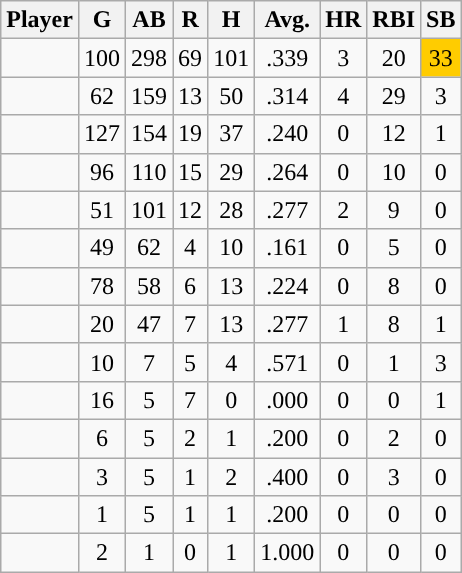<table class="wikitable sortable">
<tr>
<th>Player</th>
<th>G</th>
<th>AB</th>
<th>R</th>
<th>H</th>
<th>Avg.</th>
<th>HR</th>
<th>RBI</th>
<th>SB</th>
</tr>
<tr align="center">
<td></td>
<td>100</td>
<td>298</td>
<td>69</td>
<td>101</td>
<td>.339</td>
<td>3</td>
<td>20</td>
<td bgcolor="#FFCC00">33</td>
</tr>
<tr align="center">
<td></td>
<td>62</td>
<td>159</td>
<td>13</td>
<td>50</td>
<td>.314</td>
<td>4</td>
<td>29</td>
<td>3</td>
</tr>
<tr align=center>
<td></td>
<td>127</td>
<td>154</td>
<td>19</td>
<td>37</td>
<td>.240</td>
<td>0</td>
<td>12</td>
<td>1</td>
</tr>
<tr align="center">
<td></td>
<td>96</td>
<td>110</td>
<td>15</td>
<td>29</td>
<td>.264</td>
<td>0</td>
<td>10</td>
<td>0</td>
</tr>
<tr align="center">
<td></td>
<td>51</td>
<td>101</td>
<td>12</td>
<td>28</td>
<td>.277</td>
<td>2</td>
<td>9</td>
<td>0</td>
</tr>
<tr align="center">
<td></td>
<td>49</td>
<td>62</td>
<td>4</td>
<td>10</td>
<td>.161</td>
<td>0</td>
<td>5</td>
<td>0</td>
</tr>
<tr align="center">
<td></td>
<td>78</td>
<td>58</td>
<td>6</td>
<td>13</td>
<td>.224</td>
<td>0</td>
<td>8</td>
<td>0</td>
</tr>
<tr align="center">
<td></td>
<td>20</td>
<td>47</td>
<td>7</td>
<td>13</td>
<td>.277</td>
<td>1</td>
<td>8</td>
<td>1</td>
</tr>
<tr align="center">
<td></td>
<td>10</td>
<td>7</td>
<td>5</td>
<td>4</td>
<td>.571</td>
<td>0</td>
<td>1</td>
<td>3</td>
</tr>
<tr align="center">
<td></td>
<td>16</td>
<td>5</td>
<td>7</td>
<td>0</td>
<td>.000</td>
<td>0</td>
<td>0</td>
<td>1</td>
</tr>
<tr align="center">
<td></td>
<td>6</td>
<td>5</td>
<td>2</td>
<td>1</td>
<td>.200</td>
<td>0</td>
<td>2</td>
<td>0</td>
</tr>
<tr align="center">
<td></td>
<td>3</td>
<td>5</td>
<td>1</td>
<td>2</td>
<td>.400</td>
<td>0</td>
<td>3</td>
<td>0</td>
</tr>
<tr align="center">
<td></td>
<td>1</td>
<td>5</td>
<td>1</td>
<td>1</td>
<td>.200</td>
<td>0</td>
<td>0</td>
<td>0</td>
</tr>
<tr align="center">
<td></td>
<td>2</td>
<td>1</td>
<td>0</td>
<td>1</td>
<td>1.000</td>
<td>0</td>
<td>0</td>
<td>0</td>
</tr>
</table>
